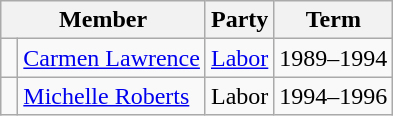<table class="wikitable">
<tr>
<th colspan="2">Member</th>
<th>Party</th>
<th>Term</th>
</tr>
<tr>
<td> </td>
<td><a href='#'>Carmen Lawrence</a></td>
<td><a href='#'>Labor</a></td>
<td>1989–1994</td>
</tr>
<tr>
<td> </td>
<td><a href='#'>Michelle Roberts</a></td>
<td>Labor</td>
<td>1994–1996</td>
</tr>
</table>
